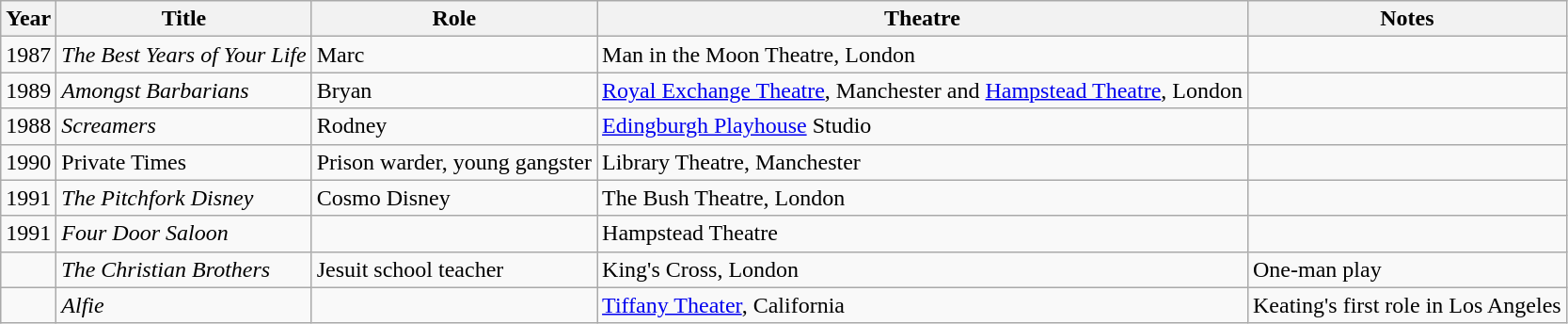<table class="wikitable">
<tr>
<th>Year</th>
<th>Title</th>
<th>Role</th>
<th>Theatre</th>
<th>Notes</th>
</tr>
<tr>
<td>1987</td>
<td><em>The Best Years of Your Life</em></td>
<td>Marc</td>
<td>Man in the Moon Theatre, London</td>
<td></td>
</tr>
<tr>
<td>1989</td>
<td><em>Amongst Barbarians</em></td>
<td>Bryan</td>
<td><a href='#'>Royal Exchange Theatre</a>, Manchester and <a href='#'>Hampstead Theatre</a>, London</td>
<td></td>
</tr>
<tr>
<td>1988</td>
<td><em>Screamers</em></td>
<td>Rodney</td>
<td><a href='#'>Edingburgh Playhouse</a> Studio</td>
<td></td>
</tr>
<tr>
<td>1990</td>
<td>Private Times</td>
<td>Prison warder, young gangster</td>
<td>Library Theatre, Manchester</td>
<td></td>
</tr>
<tr>
<td>1991</td>
<td><em>The Pitchfork Disney</em></td>
<td>Cosmo Disney</td>
<td>The Bush Theatre, London</td>
<td></td>
</tr>
<tr>
<td>1991</td>
<td><em>Four Door Saloon</em></td>
<td></td>
<td>Hampstead Theatre</td>
<td></td>
</tr>
<tr>
<td></td>
<td><em>The Christian Brothers</em></td>
<td>Jesuit school teacher</td>
<td>King's Cross, London</td>
<td>One-man play</td>
</tr>
<tr>
<td></td>
<td><em>Alfie</em></td>
<td></td>
<td><a href='#'>Tiffany Theater</a>, California</td>
<td>Keating's first role in Los Angeles</td>
</tr>
</table>
